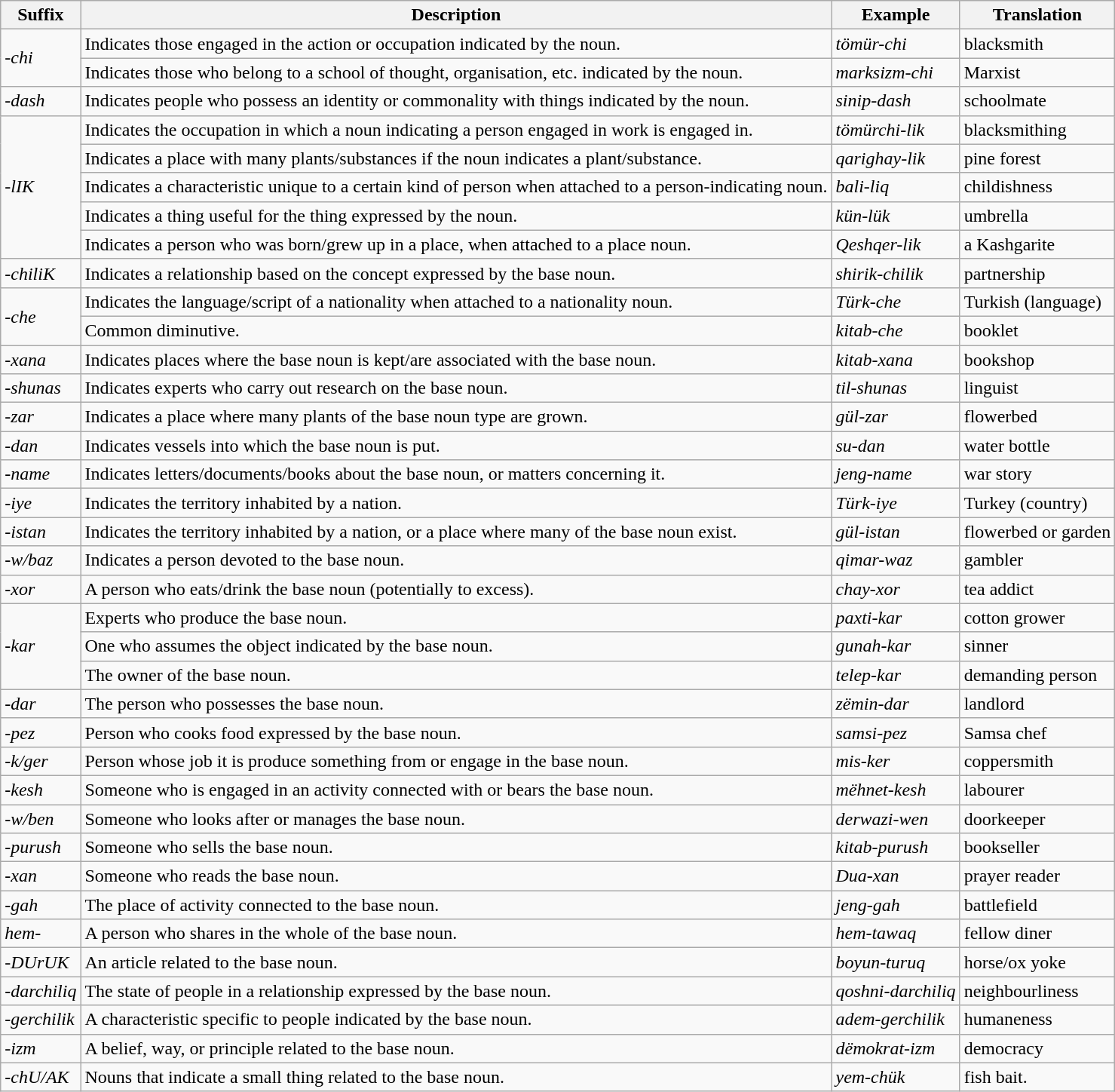<table class="wikitable">
<tr>
<th>Suffix</th>
<th style="max-width:4em">Description</th>
<th>Example</th>
<th>Translation</th>
</tr>
<tr>
<td rowspan="2"><em>-chi</em></td>
<td>Indicates those engaged in the action or occupation indicated by the noun.</td>
<td><em>tömür-chi</em></td>
<td>blacksmith</td>
</tr>
<tr>
<td>Indicates those who belong to a school of thought, organisation, etc. indicated by the noun.</td>
<td><em>marksizm-chi</em></td>
<td>Marxist</td>
</tr>
<tr>
<td><em>-dash</em></td>
<td>Indicates people who possess an identity or commonality with things indicated by the noun.</td>
<td><em>sinip-dash</em></td>
<td>schoolmate</td>
</tr>
<tr>
<td rowspan="5"><em>-lIK</em></td>
<td>Indicates the occupation in which a noun indicating a person engaged in work is engaged in.</td>
<td><em>tömürchi-lik</em></td>
<td>blacksmithing</td>
</tr>
<tr>
<td>Indicates a place with many plants/substances if the noun indicates a plant/substance.</td>
<td><em>qarighay-lik</em></td>
<td>pine forest</td>
</tr>
<tr>
<td>Indicates a characteristic unique to a certain kind of person when attached to a person-indicating noun.</td>
<td><em>bali-liq</em></td>
<td>childishness</td>
</tr>
<tr>
<td>Indicates a thing useful for the thing expressed by the noun.</td>
<td><em>kün-lük</em></td>
<td>umbrella</td>
</tr>
<tr>
<td>Indicates a person who was born/grew up in a place, when attached to a place noun.</td>
<td><em>Qeshqer-lik</em></td>
<td>a Kashgarite</td>
</tr>
<tr>
<td><em>-chiliK</em></td>
<td>Indicates a relationship based on the concept expressed by the base noun.</td>
<td><em>shirik-chilik</em></td>
<td>partnership</td>
</tr>
<tr>
<td rowspan="2"><em>-che</em></td>
<td>Indicates the language/script of a nationality when attached to a nationality noun.</td>
<td><em>Türk-che</em></td>
<td>Turkish (language)</td>
</tr>
<tr>
<td>Common diminutive.</td>
<td><em>kitab-che</em></td>
<td>booklet</td>
</tr>
<tr>
<td><em>-xana</em></td>
<td>Indicates places where the base noun is kept/are associated with the base noun.</td>
<td><em>kitab-xana</em></td>
<td>bookshop</td>
</tr>
<tr>
<td><em>-shunas</em></td>
<td>Indicates experts who carry out research on the base noun.</td>
<td><em>til-shunas</em></td>
<td>linguist</td>
</tr>
<tr>
<td><em>-zar</em></td>
<td>Indicates a place where many plants of the base noun type are grown.</td>
<td><em>gül-zar</em></td>
<td>flowerbed</td>
</tr>
<tr>
<td><em>-dan</em></td>
<td>Indicates vessels into which the base noun is put.</td>
<td><em>su-dan</em></td>
<td>water bottle</td>
</tr>
<tr>
<td><em>-name</em></td>
<td>Indicates letters/documents/books about the base noun, or matters concerning it.</td>
<td><em>jeng-name</em></td>
<td>war story</td>
</tr>
<tr>
<td><em>-iye</em></td>
<td>Indicates the territory inhabited by a nation.</td>
<td><em>Türk-iye</em></td>
<td>Turkey (country)</td>
</tr>
<tr>
<td><em>-istan</em></td>
<td>Indicates the territory inhabited by a nation, or a place where many of the base noun exist.</td>
<td><em>gül-istan</em></td>
<td>flowerbed or garden</td>
</tr>
<tr>
<td><em>-w/baz</em></td>
<td>Indicates a person devoted to the base noun.</td>
<td><em>qimar-waz</em></td>
<td>gambler</td>
</tr>
<tr>
<td><em>-xor</em></td>
<td>A person who eats/drink the base noun (potentially to excess).</td>
<td><em>chay-xor</em></td>
<td>tea addict</td>
</tr>
<tr>
<td rowspan="3"><em>-kar</em></td>
<td>Experts who produce the base noun.</td>
<td><em>paxti-kar</em></td>
<td>cotton grower</td>
</tr>
<tr>
<td>One who assumes the object indicated by the base noun.</td>
<td><em>gunah-kar</em></td>
<td>sinner</td>
</tr>
<tr>
<td>The owner of the base noun.</td>
<td><em>telep-kar</em></td>
<td>demanding person</td>
</tr>
<tr>
<td><em>-dar</em></td>
<td>The person who possesses the base noun.</td>
<td><em>zëmin-dar</em></td>
<td>landlord</td>
</tr>
<tr>
<td><em>-pez</em></td>
<td>Person who cooks food expressed by the base noun.</td>
<td><em>samsi-pez</em></td>
<td>Samsa chef</td>
</tr>
<tr>
<td><em>-k/ger</em></td>
<td>Person whose job it is produce something from or engage in the base noun.</td>
<td><em>mis-ker</em></td>
<td>coppersmith</td>
</tr>
<tr>
<td><em>-kesh</em></td>
<td>Someone who is engaged in an activity connected with or bears the base noun.</td>
<td><em>mëhnet-kesh</em></td>
<td>labourer</td>
</tr>
<tr>
<td><em>-w/ben</em></td>
<td>Someone who looks after or manages the base noun.</td>
<td><em>derwazi-wen</em></td>
<td>doorkeeper</td>
</tr>
<tr>
<td><em>-purush</em></td>
<td>Someone who sells the base noun.</td>
<td><em>kitab-purush</em></td>
<td>bookseller</td>
</tr>
<tr>
<td><em>-xan</em></td>
<td>Someone who reads the base noun.</td>
<td><em>Dua-xan</em></td>
<td>prayer reader</td>
</tr>
<tr>
<td><em>-gah</em></td>
<td>The place of activity connected to the base noun.</td>
<td><em>jeng-gah</em></td>
<td>battlefield</td>
</tr>
<tr>
<td><em>hem-</em></td>
<td>A person who shares in the whole of the base noun.</td>
<td><em>hem-tawaq</em></td>
<td>fellow diner</td>
</tr>
<tr>
<td><em>-DUrUK</em></td>
<td>An article related to the base noun.</td>
<td><em>boyun-turuq</em></td>
<td>horse/ox yoke</td>
</tr>
<tr>
<td><em>-darchiliq</em></td>
<td>The state of people in a relationship expressed by the base noun.</td>
<td><em>qoshni-darchiliq</em></td>
<td>neighbourliness</td>
</tr>
<tr>
<td><em>-gerchilik</em></td>
<td>A characteristic specific to people indicated by the base noun.</td>
<td><em>adem-gerchilik</em></td>
<td>humaneness</td>
</tr>
<tr>
<td><em>-izm</em></td>
<td>A belief, way, or principle related to the base noun.</td>
<td><em>dëmokrat-izm</em></td>
<td>democracy</td>
</tr>
<tr>
<td><em>-chU/AK</em></td>
<td>Nouns that indicate a small thing related to the base noun.</td>
<td><em>yem-chük</em></td>
<td>fish bait.</td>
</tr>
</table>
